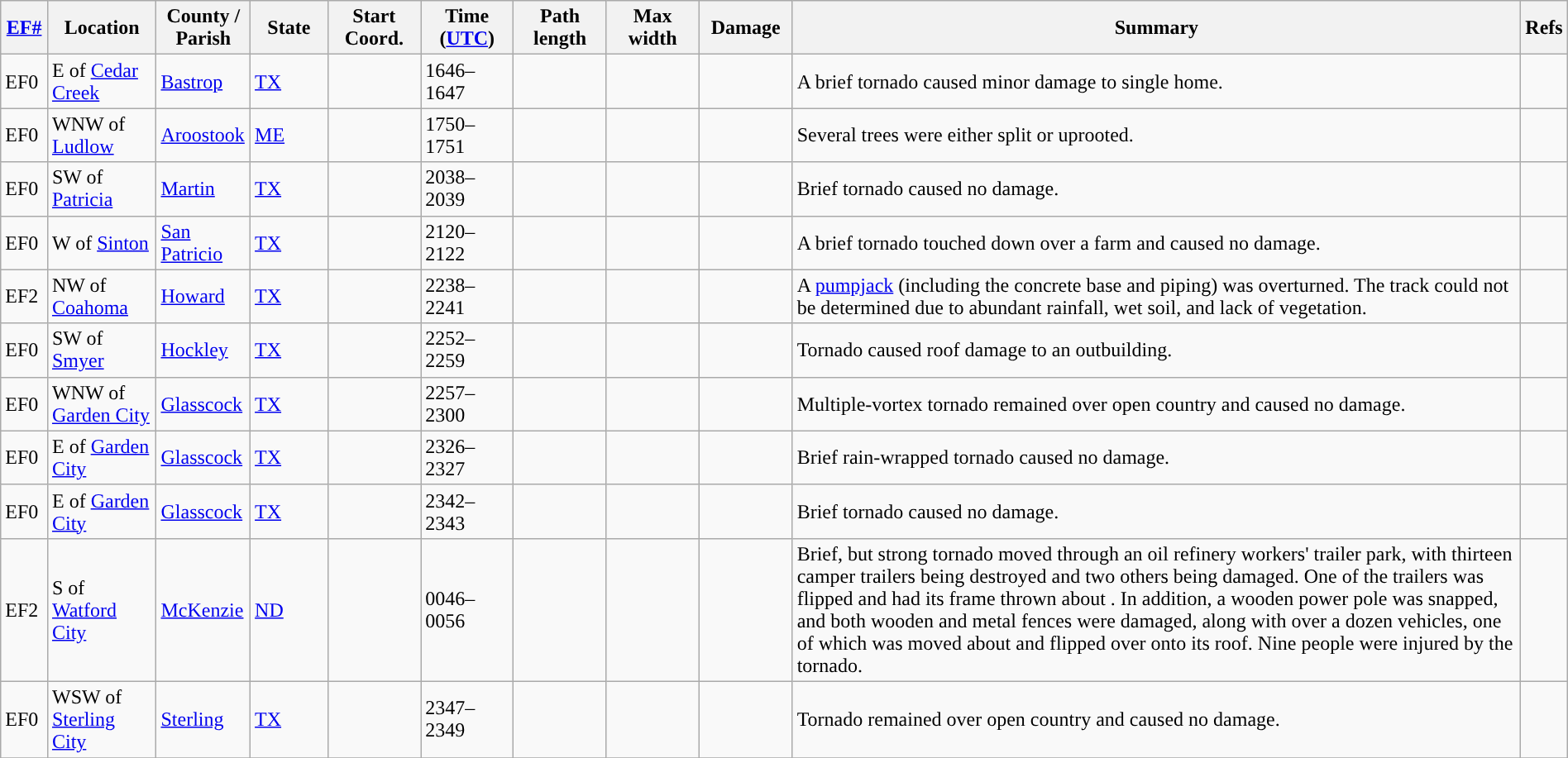<table class="wikitable sortable" style="width:100%;">
<tr>
<th scope="col" width="3%" align="center"><a href='#'>EF#</a></th>
<th scope="col" width="7%" align="center" class="unsortable">Location</th>
<th scope="col" width="6%" align="center" class="unsortable">County / Parish</th>
<th scope="col" width="5%" align="center">State</th>
<th scope="col" width="6%" class="unsortable" align="center">Start Coord.</th>
<th scope="col" width="6%" align="center">Time (<a href='#'>UTC</a>)</th>
<th scope="col" width="6%" align="center">Path length</th>
<th scope="col" width="6%" align="center">Max width</th>
<th scope="col" width="6%" align="center">Damage</th>
<th scope="col" width="48%" class="unsortable" align="center">Summary</th>
<th scope="col" width="48%" class="unsortable" align="center">Refs</th>
</tr>
<tr>
<td>EF0</td>
<td>E of <a href='#'>Cedar Creek</a></td>
<td><a href='#'>Bastrop</a></td>
<td><a href='#'>TX</a></td>
<td></td>
<td>1646–1647</td>
<td></td>
<td></td>
<td></td>
<td>A brief tornado caused minor damage to single home.</td>
<td></td>
</tr>
<tr>
<td>EF0</td>
<td>WNW of <a href='#'>Ludlow</a></td>
<td><a href='#'>Aroostook</a></td>
<td><a href='#'>ME</a></td>
<td></td>
<td>1750–1751</td>
<td></td>
<td></td>
<td></td>
<td>Several trees were either split or uprooted.</td>
<td></td>
</tr>
<tr>
<td>EF0</td>
<td>SW of <a href='#'>Patricia</a></td>
<td><a href='#'>Martin</a></td>
<td><a href='#'>TX</a></td>
<td></td>
<td>2038–2039</td>
<td></td>
<td></td>
<td></td>
<td>Brief tornado caused no damage.</td>
<td></td>
</tr>
<tr>
<td>EF0</td>
<td>W of <a href='#'>Sinton</a></td>
<td><a href='#'>San Patricio</a></td>
<td><a href='#'>TX</a></td>
<td></td>
<td>2120–2122</td>
<td></td>
<td></td>
<td></td>
<td>A brief tornado touched down over a farm and caused no damage.</td>
<td></td>
</tr>
<tr>
<td>EF2</td>
<td>NW of <a href='#'>Coahoma</a></td>
<td><a href='#'>Howard</a></td>
<td><a href='#'>TX</a></td>
<td></td>
<td>2238–2241</td>
<td></td>
<td></td>
<td></td>
<td>A  <a href='#'>pumpjack</a> (including the concrete base and piping) was overturned. The track could not be determined due to abundant rainfall, wet soil, and lack of vegetation.</td>
<td></td>
</tr>
<tr>
<td>EF0</td>
<td>SW of <a href='#'>Smyer</a></td>
<td><a href='#'>Hockley</a></td>
<td><a href='#'>TX</a></td>
<td></td>
<td>2252–2259</td>
<td></td>
<td></td>
<td></td>
<td>Tornado caused roof damage to an outbuilding.</td>
<td></td>
</tr>
<tr>
<td>EF0</td>
<td>WNW of <a href='#'>Garden City</a></td>
<td><a href='#'>Glasscock</a></td>
<td><a href='#'>TX</a></td>
<td></td>
<td>2257–2300</td>
<td></td>
<td></td>
<td></td>
<td>Multiple-vortex tornado remained over open country and caused no damage.</td>
<td></td>
</tr>
<tr>
<td>EF0</td>
<td>E of <a href='#'>Garden City</a></td>
<td><a href='#'>Glasscock</a></td>
<td><a href='#'>TX</a></td>
<td></td>
<td>2326–2327</td>
<td></td>
<td></td>
<td></td>
<td>Brief rain-wrapped tornado caused no damage.</td>
<td></td>
</tr>
<tr>
<td>EF0</td>
<td>E of <a href='#'>Garden City</a></td>
<td><a href='#'>Glasscock</a></td>
<td><a href='#'>TX</a></td>
<td></td>
<td>2342–2343</td>
<td></td>
<td></td>
<td></td>
<td>Brief tornado caused no damage.</td>
<td></td>
</tr>
<tr>
<td>EF2</td>
<td>S of <a href='#'>Watford City</a></td>
<td><a href='#'>McKenzie</a></td>
<td><a href='#'>ND</a></td>
<td></td>
<td>0046–0056</td>
<td></td>
<td></td>
<td></td>
<td>Brief, but strong tornado moved through an oil refinery workers' trailer park, with thirteen camper trailers being destroyed and two others being damaged. One of the trailers was flipped and had its frame thrown about . In addition, a wooden power pole was snapped, and both wooden and metal fences were damaged, along with over a dozen vehicles, one of which was moved about  and flipped over onto its roof. Nine people were injured by the tornado.</td>
<td></td>
</tr>
<tr>
<td>EF0</td>
<td>WSW of <a href='#'>Sterling City</a></td>
<td><a href='#'>Sterling</a></td>
<td><a href='#'>TX</a></td>
<td></td>
<td>2347–2349</td>
<td></td>
<td></td>
<td></td>
<td>Tornado remained over open country and caused no damage.</td>
<td></td>
</tr>
<tr>
</tr>
</table>
